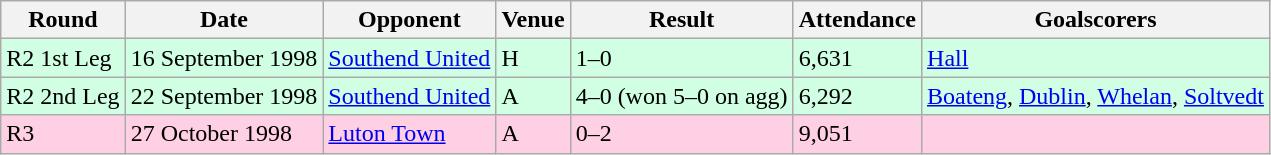<table class="wikitable">
<tr>
<th>Round</th>
<th>Date</th>
<th>Opponent</th>
<th>Venue</th>
<th>Result</th>
<th>Attendance</th>
<th>Goalscorers</th>
</tr>
<tr style="background-color: #d0ffe3;">
<td>R2 1st Leg</td>
<td>16 September 1998</td>
<td><a href='#'>Southend United</a></td>
<td>H</td>
<td>1–0</td>
<td>6,631</td>
<td><a href='#'>Hall</a></td>
</tr>
<tr style="background-color: #d0ffe3;">
<td>R2 2nd Leg</td>
<td>22 September 1998</td>
<td><a href='#'>Southend United</a></td>
<td>A</td>
<td>4–0 (won 5–0 on agg)</td>
<td>6,292</td>
<td><a href='#'>Boateng</a>, <a href='#'>Dublin</a>, <a href='#'>Whelan</a>, <a href='#'>Soltvedt</a></td>
</tr>
<tr style="background-color: #ffd0e3;">
<td>R3</td>
<td>27 October 1998</td>
<td><a href='#'>Luton Town</a></td>
<td>A</td>
<td>0–2</td>
<td>9,051</td>
<td></td>
</tr>
</table>
